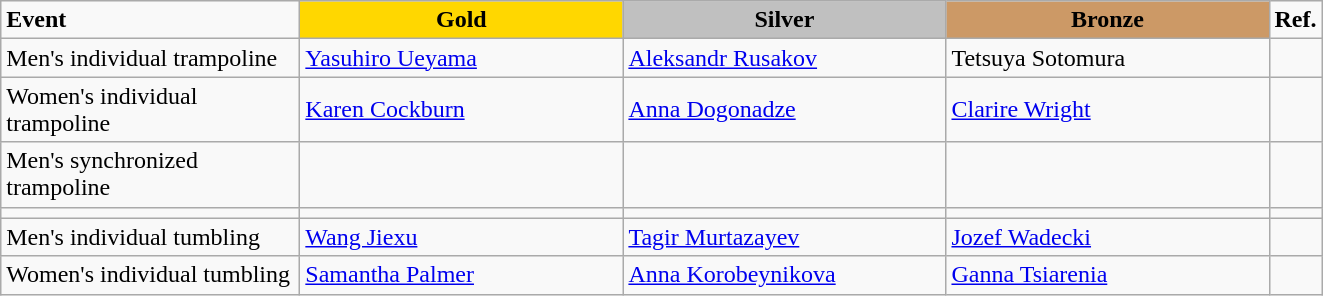<table class="wikitable">
<tr>
<td style="width:12em;"><strong>Event</strong></td>
<td style="text-align:center; background:gold; width:13em;"><strong>Gold</strong></td>
<td style="text-align:center; background:silver; width:13em;"><strong>Silver</strong></td>
<td style="text-align:center; background:#c96; width:13em;"><strong>Bronze</strong></td>
<td style="width:1em;"><strong>Ref.</strong></td>
</tr>
<tr>
<td>Men's individual trampoline</td>
<td> <a href='#'>Yasuhiro Ueyama</a></td>
<td> <a href='#'>Aleksandr Rusakov</a></td>
<td> Tetsuya Sotomura</td>
<td></td>
</tr>
<tr>
<td>Women's individual trampoline</td>
<td> <a href='#'>Karen Cockburn</a></td>
<td> <a href='#'>Anna Dogonadze</a></td>
<td> <a href='#'>Clarire Wright</a></td>
<td></td>
</tr>
<tr>
<td>Men's synchronized trampoline</td>
<td></td>
<td></td>
<td></td>
<td></td>
</tr>
<tr>
<td></td>
<td></td>
<td></td>
<td></td>
<td></td>
</tr>
<tr>
<td>Men's individual tumbling</td>
<td> <a href='#'>Wang Jiexu</a></td>
<td> <a href='#'>Tagir Murtazayev</a></td>
<td> <a href='#'>Jozef Wadecki</a></td>
<td></td>
</tr>
<tr>
<td>Women's individual tumbling</td>
<td> <a href='#'>Samantha Palmer</a></td>
<td> <a href='#'>Anna Korobeynikova</a></td>
<td> <a href='#'>Ganna Tsiarenia</a></td>
<td></td>
</tr>
</table>
